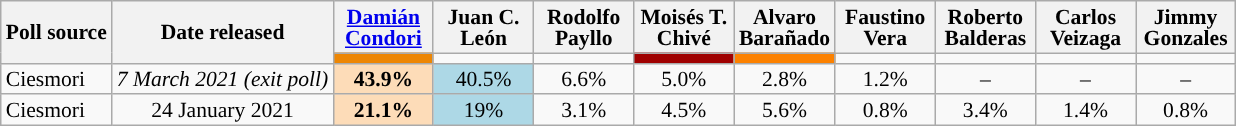<table class="wikitable" style="text-align:center;font-size:90%;line-height:14px;">
<tr>
<th rowspan="2">Poll source</th>
<th rowspan="2">Date released</th>
<th style="width:60px"><a href='#'>Damián Condori</a></th>
<th style="width:60px">Juan C. León</th>
<th style="width:60px">Rodolfo Payllo</th>
<th style="width:60px">Moisés T. Chivé</th>
<th style="width:60px">Alvaro Barañado</th>
<th style="width:60px">Faustino Vera</th>
<th style="width:60px">Roberto Balderas</th>
<th style="width:60px">Carlos Veizaga</th>
<th style="width:60px">Jimmy Gonzales</th>
</tr>
<tr>
<td style="background:#ED8603;"></td>
<td style="background:"></td>
<td style="background:"></td>
<td style="background:#A00101;"></td>
<td style="background:#FC8100;"></td>
<td style="background:"></td>
<td style="background:"></td>
<td style="background:"></td>
<td style="background:"></td>
</tr>
<tr>
<td style="text-align:left;">Ciesmori</td>
<td><em>7 March 2021 (exit poll)</em></td>
<td style="background:#FDDCB8"><strong>43.9%</strong></td>
<td style="background:lightblue">40.5%</td>
<td>6.6%</td>
<td>5.0%</td>
<td>2.8%</td>
<td>1.2%</td>
<td>–</td>
<td>–</td>
<td>–</td>
</tr>
<tr>
<td style="text-align:left;">Ciesmori</td>
<td>24 January 2021</td>
<td style="background:#FDDCB8"><strong>21.1%</strong></td>
<td style="background:lightblue">19%</td>
<td>3.1%</td>
<td>4.5%</td>
<td>5.6%</td>
<td>0.8%</td>
<td>3.4%</td>
<td>1.4%</td>
<td>0.8%</td>
</tr>
</table>
